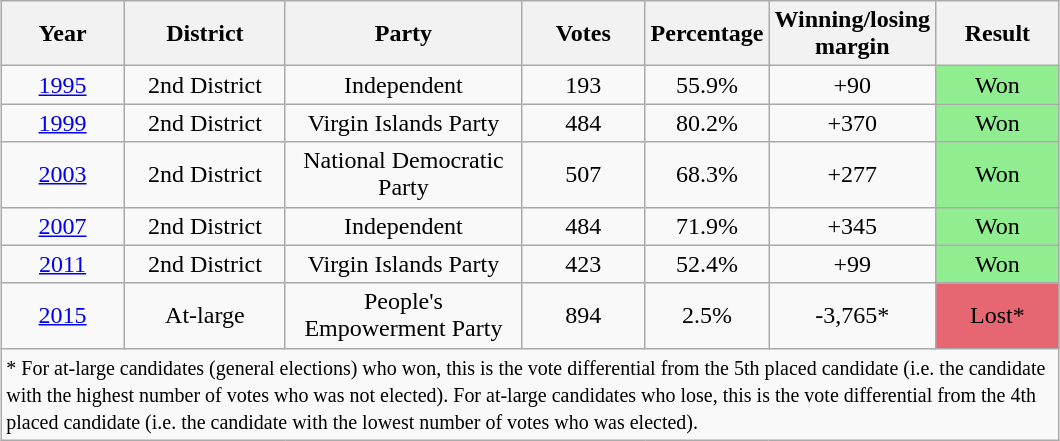<table class="wikitable" style="margin: 1em auto 1em auto">
<tr>
<th align="center" width="75">Year</th>
<th align="center" width="100">District</th>
<th align="center" width="150">Party</th>
<th align="center" width="75">Votes</th>
<th align="center" width="75">Percentage</th>
<th align="center" width="75">Winning/losing margin</th>
<th align="center" width="75">Result</th>
</tr>
<tr>
<td align="center"><a href='#'>1995</a></td>
<td align="center">2nd District</td>
<td align="center">Independent</td>
<td align="center">193</td>
<td align="center">55.9%</td>
<td align="center">+90</td>
<td align="center" style="background: #90EE90;">Won</td>
</tr>
<tr>
<td align="center"><a href='#'>1999</a></td>
<td align="center">2nd District</td>
<td align="center">Virgin Islands Party</td>
<td align="center">484</td>
<td align="center">80.2%</td>
<td align="center">+370</td>
<td align="center" style="background: #90EE90;">Won</td>
</tr>
<tr>
<td align="center"><a href='#'>2003</a></td>
<td align="center">2nd District</td>
<td align="center">National Democratic Party</td>
<td align="center">507</td>
<td align="center">68.3%</td>
<td align="center">+277</td>
<td align="center" style="background: #90EE90;">Won</td>
</tr>
<tr>
<td align="center"><a href='#'>2007</a></td>
<td align="center">2nd District</td>
<td align="center">Independent</td>
<td align="center">484</td>
<td align="center">71.9%</td>
<td align="center">+345</td>
<td align="center" style="background: #90EE90;">Won</td>
</tr>
<tr>
<td align="center"><a href='#'>2011</a></td>
<td align="center">2nd District</td>
<td align="center">Virgin Islands Party</td>
<td align="center">423</td>
<td align="center">52.4%</td>
<td align="center">+99</td>
<td align="center" style="background: #90EE90;">Won</td>
</tr>
<tr>
<td align="center"><a href='#'>2015</a></td>
<td align="center">At-large</td>
<td align="center">People's Empowerment Party</td>
<td align="center">894</td>
<td align="center">2.5%</td>
<td align="center">-3,765*</td>
<td align="center" style="background: #E66771;">Lost*</td>
</tr>
<tr>
<td colspan=7><small>* For at-large candidates (general elections) who won, this is the vote differential from the 5th placed candidate (i.e. the candidate with the highest number of votes who was not elected). For at-large candidates who lose, this is the vote differential from the 4th placed candidate (i.e. the candidate with the lowest number of votes who was elected).</small></td>
</tr>
</table>
